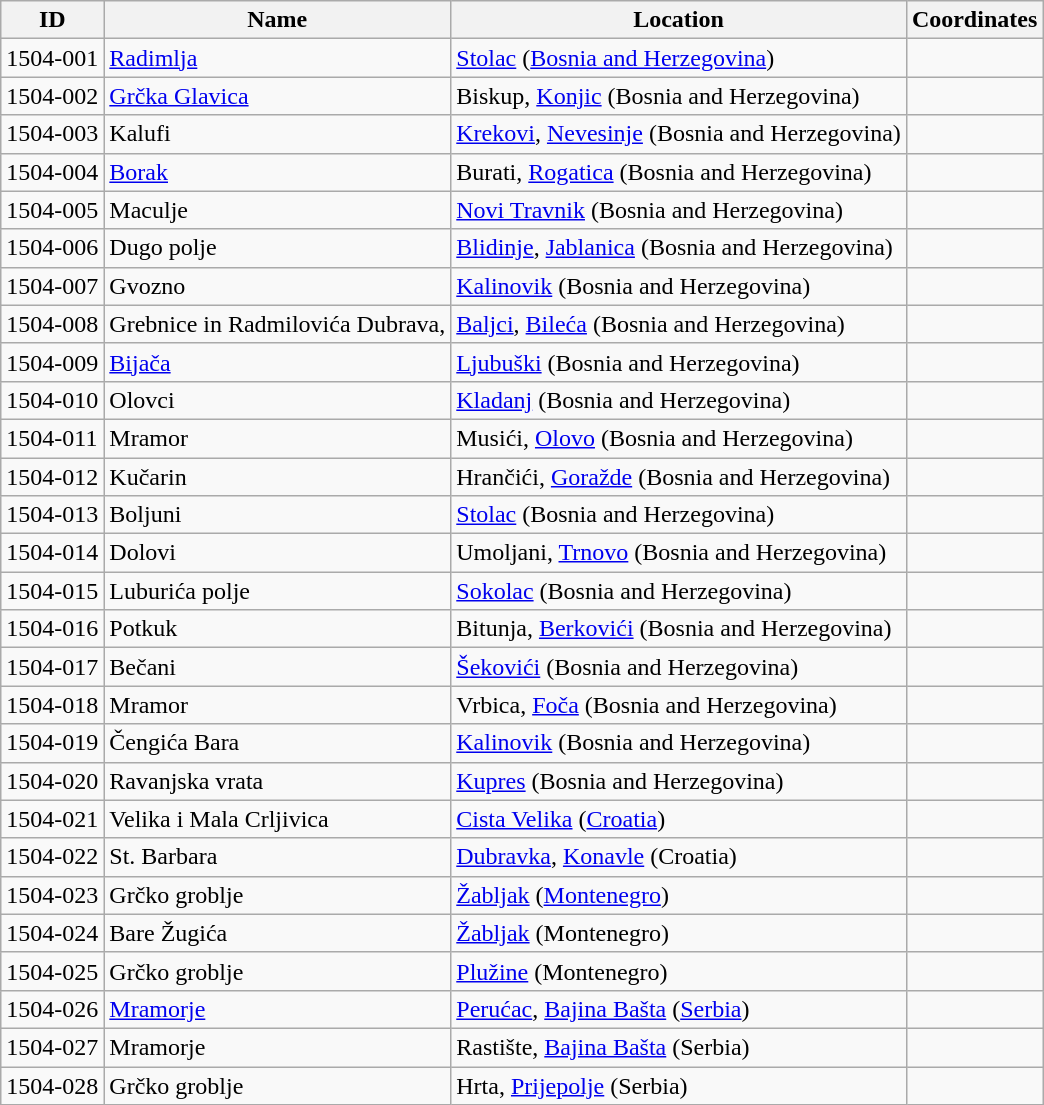<table class="wikitable sortable">
<tr>
<th>ID</th>
<th>Name</th>
<th>Location</th>
<th>Coordinates</th>
</tr>
<tr>
<td>1504-001</td>
<td><a href='#'>Radimlja</a></td>
<td><a href='#'>Stolac</a> (<a href='#'>Bosnia and Herzegovina</a>)</td>
<td></td>
</tr>
<tr>
<td>1504-002</td>
<td><a href='#'>Grčka Glavica</a></td>
<td>Biskup, <a href='#'>Konjic</a> (Bosnia and Herzegovina)</td>
<td></td>
</tr>
<tr>
<td>1504-003</td>
<td>Kalufi</td>
<td><a href='#'>Krekovi</a>, <a href='#'>Nevesinje</a> (Bosnia and Herzegovina)</td>
<td></td>
</tr>
<tr>
<td>1504-004</td>
<td><a href='#'>Borak</a></td>
<td>Burati, <a href='#'>Rogatica</a> (Bosnia and Herzegovina)</td>
<td></td>
</tr>
<tr>
<td>1504-005</td>
<td>Maculje</td>
<td><a href='#'>Novi Travnik</a> (Bosnia and Herzegovina)</td>
<td></td>
</tr>
<tr>
<td>1504-006</td>
<td>Dugo polje</td>
<td><a href='#'>Blidinje</a>, <a href='#'>Jablanica</a> (Bosnia and Herzegovina)</td>
<td></td>
</tr>
<tr>
<td>1504-007</td>
<td>Gvozno</td>
<td><a href='#'>Kalinovik</a> (Bosnia and Herzegovina)</td>
<td></td>
</tr>
<tr>
<td>1504-008</td>
<td>Grebnice in Radmilovića Dubrava,</td>
<td><a href='#'>Baljci</a>, <a href='#'>Bileća</a> (Bosnia and Herzegovina)</td>
<td></td>
</tr>
<tr>
<td>1504-009</td>
<td><a href='#'>Bijača</a></td>
<td><a href='#'>Ljubuški</a> (Bosnia and Herzegovina)</td>
<td></td>
</tr>
<tr>
<td>1504-010</td>
<td>Olovci</td>
<td><a href='#'>Kladanj</a> (Bosnia and Herzegovina)</td>
<td></td>
</tr>
<tr>
<td>1504-011</td>
<td>Mramor</td>
<td>Musići, <a href='#'>Olovo</a> (Bosnia and Herzegovina)</td>
<td></td>
</tr>
<tr>
<td>1504-012</td>
<td>Kučarin</td>
<td>Hrančići, <a href='#'>Goražde</a> (Bosnia and Herzegovina)</td>
<td></td>
</tr>
<tr>
<td>1504-013</td>
<td>Boljuni</td>
<td><a href='#'>Stolac</a> (Bosnia and Herzegovina)</td>
<td></td>
</tr>
<tr>
<td>1504-014</td>
<td>Dolovi</td>
<td>Umoljani, <a href='#'>Trnovo</a> (Bosnia and Herzegovina)</td>
<td></td>
</tr>
<tr>
<td>1504-015</td>
<td>Luburića polje</td>
<td><a href='#'>Sokolac</a> (Bosnia and Herzegovina)</td>
<td></td>
</tr>
<tr>
<td>1504-016</td>
<td>Potkuk</td>
<td>Bitunja, <a href='#'>Berkovići</a> (Bosnia and Herzegovina)</td>
<td></td>
</tr>
<tr>
<td>1504-017</td>
<td>Bečani</td>
<td><a href='#'>Šekovići</a> (Bosnia and Herzegovina)</td>
<td></td>
</tr>
<tr>
<td>1504-018</td>
<td>Mramor</td>
<td>Vrbica, <a href='#'>Foča</a> (Bosnia and Herzegovina)</td>
<td></td>
</tr>
<tr>
<td>1504-019</td>
<td>Čengića Bara</td>
<td><a href='#'>Kalinovik</a> (Bosnia and Herzegovina)</td>
<td></td>
</tr>
<tr>
<td>1504-020</td>
<td>Ravanjska vrata</td>
<td><a href='#'>Kupres</a> (Bosnia and Herzegovina)</td>
<td></td>
</tr>
<tr>
<td>1504-021</td>
<td>Velika i Mala Crljivica</td>
<td><a href='#'>Cista Velika</a> (<a href='#'>Croatia</a>)</td>
<td></td>
</tr>
<tr>
<td>1504-022</td>
<td>St. Barbara</td>
<td><a href='#'>Dubravka</a>, <a href='#'>Konavle</a> (Croatia)</td>
<td></td>
</tr>
<tr>
<td>1504-023</td>
<td>Grčko groblje</td>
<td><a href='#'>Žabljak</a> (<a href='#'>Montenegro</a>)</td>
<td></td>
</tr>
<tr>
<td>1504-024</td>
<td>Bare Žugića</td>
<td><a href='#'>Žabljak</a> (Montenegro)</td>
<td></td>
</tr>
<tr>
<td>1504-025</td>
<td>Grčko groblje</td>
<td><a href='#'>Plužine</a> (Montenegro)</td>
<td></td>
</tr>
<tr>
<td>1504-026</td>
<td><a href='#'>Mramorje</a></td>
<td><a href='#'>Perućac</a>, <a href='#'>Bajina Bašta</a> (<a href='#'>Serbia</a>)</td>
<td></td>
</tr>
<tr>
<td>1504-027</td>
<td>Mramorje</td>
<td>Rastište, <a href='#'>Bajina Bašta</a> (Serbia)</td>
<td></td>
</tr>
<tr>
<td>1504-028</td>
<td>Grčko groblje</td>
<td>Hrta, <a href='#'>Prijepolje</a> (Serbia)</td>
<td></td>
</tr>
</table>
